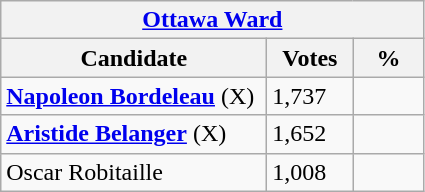<table class="wikitable">
<tr>
<th colspan="3"><a href='#'>Ottawa Ward</a></th>
</tr>
<tr>
<th style="width: 170px">Candidate</th>
<th style="width: 50px">Votes</th>
<th style="width: 40px">%</th>
</tr>
<tr>
<td><strong><a href='#'>Napoleon Bordeleau</a></strong> (X)</td>
<td>1,737</td>
<td></td>
</tr>
<tr>
<td><strong><a href='#'>Aristide Belanger</a></strong> (X)</td>
<td>1,652</td>
<td></td>
</tr>
<tr>
<td>Oscar Robitaille</td>
<td>1,008</td>
<td></td>
</tr>
</table>
